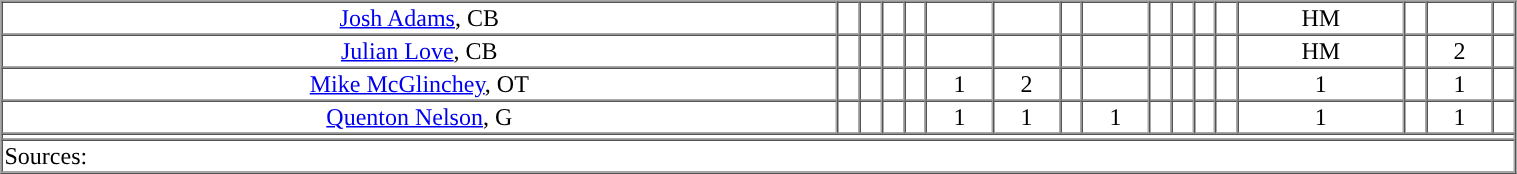<table cellpadding="1" border="1" cellspacing="0" width="80%">
<tr align="center">
<td><a href='#'>Josh Adams</a>, CB</td>
<td></td>
<td></td>
<td></td>
<td></td>
<td></td>
<td></td>
<td></td>
<td></td>
<td></td>
<td></td>
<td></td>
<td></td>
<td>HM</td>
<td></td>
<td></td>
<td></td>
</tr>
<tr align="center">
<td><a href='#'>Julian Love</a>, CB</td>
<td></td>
<td></td>
<td></td>
<td></td>
<td></td>
<td></td>
<td></td>
<td></td>
<td></td>
<td></td>
<td></td>
<td></td>
<td>HM</td>
<td></td>
<td>2</td>
<td></td>
</tr>
<tr align="center">
<td><a href='#'>Mike McGlinchey</a>, OT</td>
<td></td>
<td></td>
<td></td>
<td></td>
<td>1</td>
<td>2</td>
<td></td>
<td></td>
<td></td>
<td></td>
<td></td>
<td></td>
<td>1</td>
<td></td>
<td>1</td>
<td></td>
</tr>
<tr align="center">
<td><a href='#'>Quenton Nelson</a>, G</td>
<td></td>
<td></td>
<td></td>
<td></td>
<td>1</td>
<td>1</td>
<td></td>
<td>1</td>
<td></td>
<td></td>
<td></td>
<td></td>
<td>1</td>
<td></td>
<td>1</td>
<td></td>
</tr>
<tr align="center">
<td colspan=17></td>
</tr>
<tr>
<td colspan="17">Sources:</td>
</tr>
</table>
